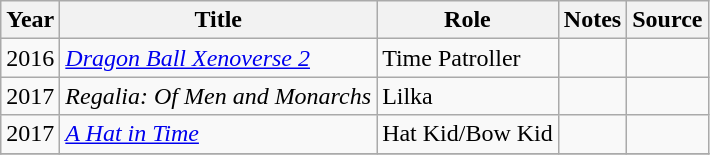<table class="wikitable sortable plainrowheaders">
<tr>
<th>Year</th>
<th>Title</th>
<th>Role</th>
<th class="unsortable">Notes</th>
<th class="unsortable">Source</th>
</tr>
<tr>
<td>2016</td>
<td><em><a href='#'>Dragon Ball Xenoverse 2</a></em></td>
<td>Time Patroller</td>
<td></td>
<td></td>
</tr>
<tr>
<td>2017</td>
<td><em>Regalia: Of Men and Monarchs</em></td>
<td>Lilka</td>
<td></td>
<td></td>
</tr>
<tr>
<td>2017</td>
<td><em><a href='#'>A Hat in Time</a></em></td>
<td>Hat Kid/Bow Kid</td>
<td></td>
<td></td>
</tr>
<tr>
</tr>
</table>
